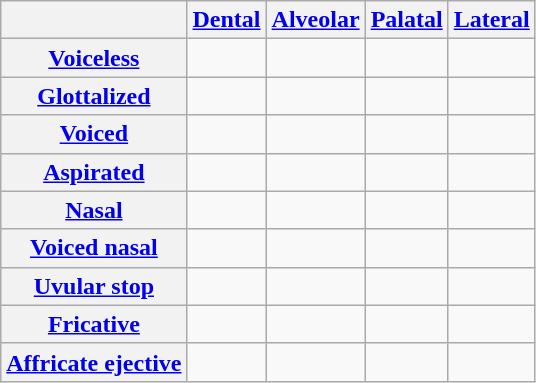<table class="wikitable">
<tr>
<th></th>
<th><a href='#'>Dental</a></th>
<th><a href='#'>Alveolar</a></th>
<th><a href='#'>Palatal</a></th>
<th><a href='#'>Lateral</a></th>
</tr>
<tr>
<th><a href='#'>Voiceless</a></th>
<td></td>
<td></td>
<td></td>
<td></td>
</tr>
<tr>
<th><a href='#'>Glottalized</a></th>
<td></td>
<td></td>
<td></td>
<td></td>
</tr>
<tr>
<th><a href='#'>Voiced</a></th>
<td></td>
<td></td>
<td></td>
<td></td>
</tr>
<tr>
<th><a href='#'>Aspirated</a></th>
<td></td>
<td></td>
<td></td>
<td></td>
</tr>
<tr>
<th><a href='#'>Nasal</a></th>
<td></td>
<td></td>
<td></td>
<td></td>
</tr>
<tr>
<th><a href='#'>Voiced nasal</a></th>
<td></td>
<td></td>
<td></td>
<td></td>
</tr>
<tr>
<th><a href='#'>Uvular stop</a></th>
<td></td>
<td></td>
<td></td>
<td></td>
</tr>
<tr>
<th><a href='#'>Fricative</a></th>
<td></td>
<td></td>
<td></td>
<td></td>
</tr>
<tr>
<th><a href='#'>Affricate ejective</a></th>
<td></td>
<td></td>
<td></td>
<td></td>
</tr>
</table>
